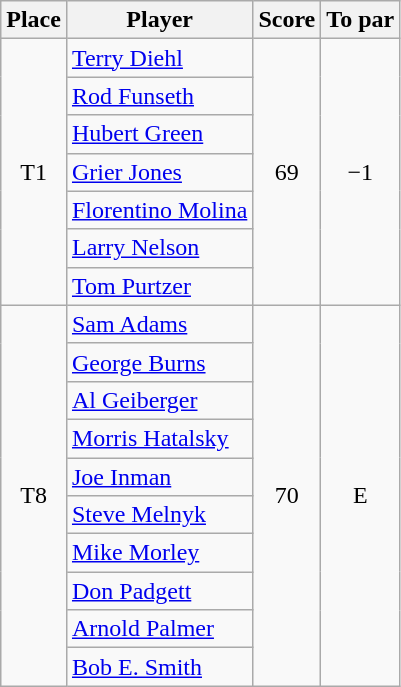<table class="wikitable">
<tr>
<th>Place</th>
<th>Player</th>
<th>Score</th>
<th>To par</th>
</tr>
<tr>
<td rowspan="7" align=center>T1</td>
<td> <a href='#'>Terry Diehl</a></td>
<td rowspan="7" align=center>69</td>
<td rowspan="7" align=center>−1</td>
</tr>
<tr>
<td> <a href='#'>Rod Funseth</a></td>
</tr>
<tr>
<td> <a href='#'>Hubert Green</a></td>
</tr>
<tr>
<td> <a href='#'>Grier Jones</a></td>
</tr>
<tr>
<td> <a href='#'>Florentino Molina</a></td>
</tr>
<tr>
<td> <a href='#'>Larry Nelson</a></td>
</tr>
<tr>
<td> <a href='#'>Tom Purtzer</a></td>
</tr>
<tr>
<td rowspan="10" align=center>T8</td>
<td> <a href='#'>Sam Adams</a></td>
<td rowspan="10" align=center>70</td>
<td rowspan="10" align=center>E</td>
</tr>
<tr>
<td> <a href='#'>George Burns</a></td>
</tr>
<tr>
<td> <a href='#'>Al Geiberger</a></td>
</tr>
<tr>
<td> <a href='#'>Morris Hatalsky</a></td>
</tr>
<tr>
<td> <a href='#'>Joe Inman</a></td>
</tr>
<tr>
<td> <a href='#'>Steve Melnyk</a></td>
</tr>
<tr>
<td> <a href='#'>Mike Morley</a></td>
</tr>
<tr>
<td> <a href='#'>Don Padgett</a></td>
</tr>
<tr>
<td> <a href='#'>Arnold Palmer</a></td>
</tr>
<tr>
<td> <a href='#'>Bob E. Smith</a></td>
</tr>
</table>
